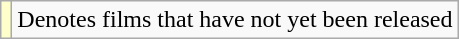<table class="wikitable sortable">
<tr>
<td style="background:#ffc;"></td>
<td>Denotes films that have not yet been released</td>
</tr>
</table>
